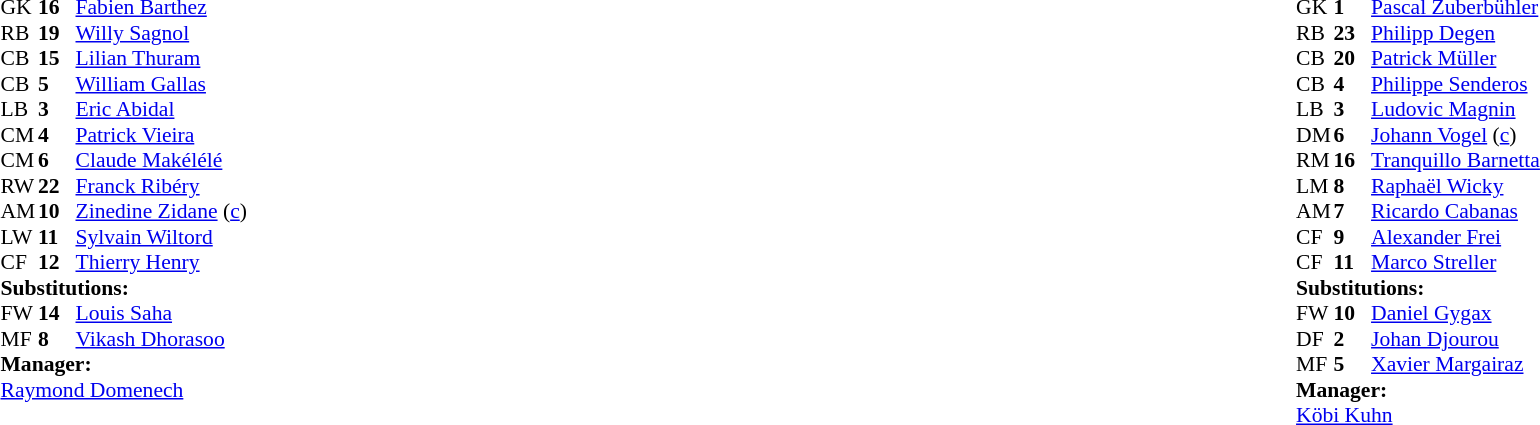<table width="100%">
<tr>
<td valign="top" width="40%"><br><table style="font-size: 90%" cellspacing="0" cellpadding="0">
<tr>
<th width="25"></th>
<th width="25"></th>
</tr>
<tr>
<td>GK</td>
<td><strong>16</strong></td>
<td><a href='#'>Fabien Barthez</a></td>
</tr>
<tr>
<td>RB</td>
<td><strong>19</strong></td>
<td><a href='#'>Willy Sagnol</a></td>
<td></td>
</tr>
<tr>
<td>CB</td>
<td><strong>15</strong></td>
<td><a href='#'>Lilian Thuram</a></td>
</tr>
<tr>
<td>CB</td>
<td><strong>5</strong></td>
<td><a href='#'>William Gallas</a></td>
</tr>
<tr>
<td>LB</td>
<td><strong>3</strong></td>
<td><a href='#'>Eric Abidal</a></td>
<td></td>
</tr>
<tr>
<td>CM</td>
<td><strong>4</strong></td>
<td><a href='#'>Patrick Vieira</a></td>
</tr>
<tr>
<td>CM</td>
<td><strong>6</strong></td>
<td><a href='#'>Claude Makélélé</a></td>
</tr>
<tr>
<td>RW</td>
<td><strong>22</strong></td>
<td><a href='#'>Franck Ribéry</a></td>
<td></td>
<td></td>
</tr>
<tr>
<td>AM</td>
<td><strong>10</strong></td>
<td><a href='#'>Zinedine Zidane</a> (<a href='#'>c</a>)</td>
<td></td>
</tr>
<tr>
<td>LW</td>
<td><strong>11</strong></td>
<td><a href='#'>Sylvain Wiltord</a></td>
<td></td>
<td></td>
</tr>
<tr>
<td>CF</td>
<td><strong>12</strong></td>
<td><a href='#'>Thierry Henry</a></td>
</tr>
<tr>
<td colspan=3><strong>Substitutions:</strong></td>
</tr>
<tr>
<td>FW</td>
<td><strong>14</strong></td>
<td><a href='#'>Louis Saha</a></td>
<td></td>
<td></td>
</tr>
<tr>
<td>MF</td>
<td><strong>8</strong></td>
<td><a href='#'>Vikash Dhorasoo</a></td>
<td></td>
<td></td>
</tr>
<tr>
<td colspan=3><strong>Manager:</strong></td>
</tr>
<tr>
<td colspan="4"><a href='#'>Raymond Domenech</a></td>
</tr>
</table>
</td>
<td valign="top"></td>
<td valign="top" width="50%"><br><table style="font-size: 90%" cellspacing="0" cellpadding="0" align=center>
<tr>
<th width="25"></th>
<th width="25"></th>
</tr>
<tr>
<td>GK</td>
<td><strong>1</strong></td>
<td><a href='#'>Pascal Zuberbühler</a></td>
</tr>
<tr>
<td>RB</td>
<td><strong>23</strong></td>
<td><a href='#'>Philipp Degen</a></td>
<td></td>
</tr>
<tr>
<td>CB</td>
<td><strong>20</strong></td>
<td><a href='#'>Patrick Müller</a></td>
<td></td>
<td></td>
</tr>
<tr>
<td>CB</td>
<td><strong>4</strong></td>
<td><a href='#'>Philippe Senderos</a></td>
</tr>
<tr>
<td>LB</td>
<td><strong>3</strong></td>
<td><a href='#'>Ludovic Magnin</a></td>
<td></td>
</tr>
<tr>
<td>DM</td>
<td><strong>6</strong></td>
<td><a href='#'>Johann Vogel</a> (<a href='#'>c</a>)</td>
</tr>
<tr>
<td>RM</td>
<td><strong>16</strong></td>
<td><a href='#'>Tranquillo Barnetta</a></td>
</tr>
<tr>
<td>LM</td>
<td><strong>8</strong></td>
<td><a href='#'>Raphaël Wicky</a></td>
<td></td>
<td></td>
</tr>
<tr>
<td>AM</td>
<td><strong>7</strong></td>
<td><a href='#'>Ricardo Cabanas</a></td>
<td></td>
</tr>
<tr>
<td>CF</td>
<td><strong>9</strong></td>
<td><a href='#'>Alexander Frei</a></td>
<td></td>
</tr>
<tr>
<td>CF</td>
<td><strong>11</strong></td>
<td><a href='#'>Marco Streller</a></td>
<td></td>
<td></td>
</tr>
<tr>
<td colspan=3><strong>Substitutions:</strong></td>
</tr>
<tr>
<td>FW</td>
<td><strong>10</strong></td>
<td><a href='#'>Daniel Gygax</a></td>
<td></td>
<td></td>
</tr>
<tr>
<td>DF</td>
<td><strong>2</strong></td>
<td><a href='#'>Johan Djourou</a></td>
<td></td>
<td></td>
</tr>
<tr>
<td>MF</td>
<td><strong>5</strong></td>
<td><a href='#'>Xavier Margairaz</a></td>
<td></td>
<td></td>
</tr>
<tr>
<td colspan=3><strong>Manager:</strong></td>
</tr>
<tr>
<td colspan="4"><a href='#'>Köbi Kuhn</a></td>
</tr>
</table>
</td>
</tr>
</table>
